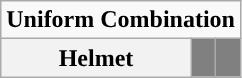<table class="wikitable">
<tr>
<td align="center" Colspan="3"><strong>Uniform Combination</strong></td>
</tr>
<tr align="center">
<th>Helmet</th>
<th style="background:#808080;"></th>
<th style="background:#808080;"></th>
</tr>
</table>
